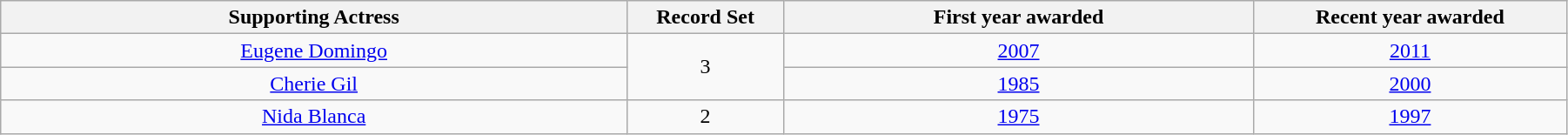<table class="wikitable" style="width:95%; text-align:center;">
<tr>
<th width=40%>Supporting Actress</th>
<th width=10%>Record Set</th>
<th style="width:30%;">First year awarded</th>
<th width=30%>Recent year awarded</th>
</tr>
<tr>
<td><a href='#'>Eugene Domingo</a></td>
<td rowspan=2>3</td>
<td><a href='#'>2007</a></td>
<td><a href='#'>2011</a></td>
</tr>
<tr>
<td><a href='#'>Cherie Gil</a></td>
<td><a href='#'>1985</a></td>
<td><a href='#'>2000</a></td>
</tr>
<tr>
<td><a href='#'>Nida Blanca</a></td>
<td>2</td>
<td><a href='#'>1975</a></td>
<td><a href='#'>1997</a></td>
</tr>
</table>
